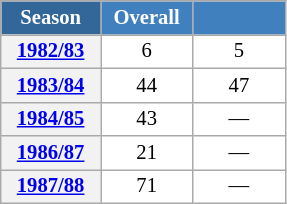<table class="wikitable" style="font-size:86%; text-align:center; border:grey solid 1px; border-collapse:collapse; background:#ffffff;">
<tr>
<th style="background-color:#369; color:white; width:60px;"> Season </th>
<th style="background-color:#4180be; color:white; width:55px;">Overall</th>
<th style="background-color:#4180be; color:white; width:55px;"></th>
</tr>
<tr>
<th scope=row align=center><a href='#'>1982/83</a></th>
<td align=center>6</td>
<td align=center>5</td>
</tr>
<tr>
<th scope=row align=center><a href='#'>1983/84</a></th>
<td align=center>44</td>
<td align=center>47</td>
</tr>
<tr>
<th scope=row align=center><a href='#'>1984/85</a></th>
<td align=center>43</td>
<td align=center>—</td>
</tr>
<tr>
<th scope=row align=center><a href='#'>1986/87</a></th>
<td align=center>21</td>
<td align=center>—</td>
</tr>
<tr>
<th scope=row align=center><a href='#'>1987/88</a></th>
<td align=center>71</td>
<td align=center>—</td>
</tr>
</table>
